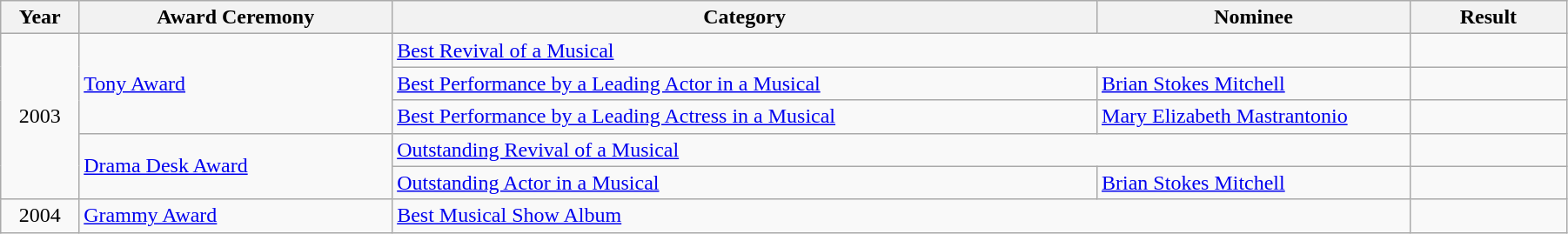<table class="wikitable" style="width:95%;">
<tr>
<th style="width:5%;">Year</th>
<th style="width:20%;">Award Ceremony</th>
<th style="width:45%;">Category</th>
<th style="width:20%;">Nominee</th>
<th style="width:10%;">Result</th>
</tr>
<tr>
<td rowspan="5" style="text-align:center;">2003</td>
<td rowspan="3"><a href='#'>Tony Award</a></td>
<td colspan="2"><a href='#'>Best Revival of a Musical</a></td>
<td></td>
</tr>
<tr>
<td><a href='#'>Best Performance by a Leading Actor in a Musical</a></td>
<td><a href='#'>Brian Stokes Mitchell</a></td>
<td></td>
</tr>
<tr>
<td><a href='#'>Best Performance by a Leading Actress in a Musical</a></td>
<td><a href='#'>Mary Elizabeth Mastrantonio</a></td>
<td></td>
</tr>
<tr>
<td rowspan="2"><a href='#'>Drama Desk Award</a></td>
<td colspan="2"><a href='#'>Outstanding Revival of a Musical</a></td>
<td></td>
</tr>
<tr>
<td><a href='#'>Outstanding Actor in a Musical</a></td>
<td><a href='#'>Brian Stokes Mitchell</a></td>
<td></td>
</tr>
<tr>
<td style="text-align:center;">2004</td>
<td rowspan="1"><a href='#'>Grammy Award</a></td>
<td colspan="2"><a href='#'>Best Musical Show Album</a></td>
<td></td>
</tr>
</table>
